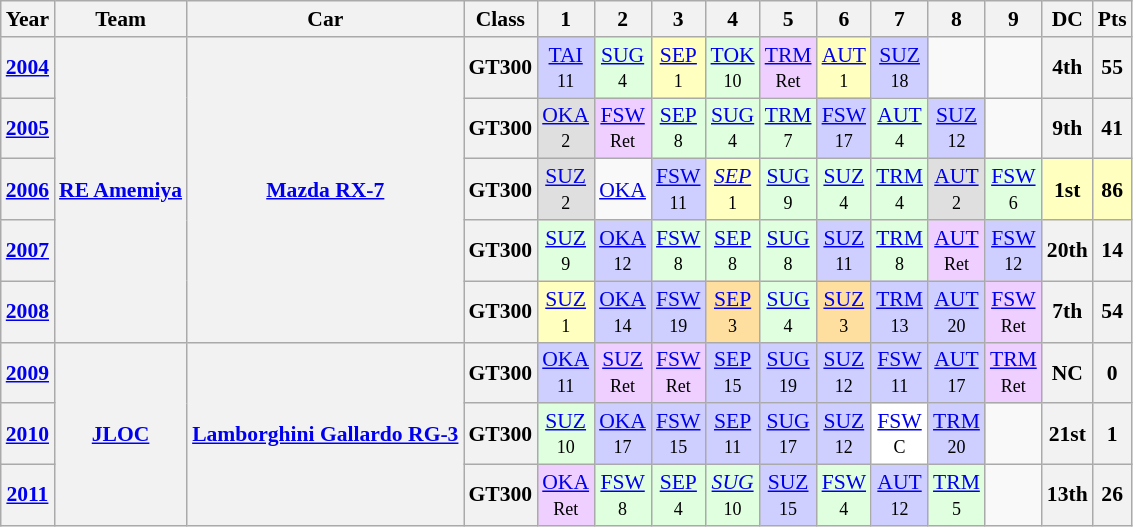<table class="wikitable" style="text-align:center; font-size:90%">
<tr>
<th>Year</th>
<th>Team</th>
<th>Car</th>
<th>Class</th>
<th>1</th>
<th>2</th>
<th>3</th>
<th>4</th>
<th>5</th>
<th>6</th>
<th>7</th>
<th>8</th>
<th>9</th>
<th>DC</th>
<th>Pts</th>
</tr>
<tr>
<th><a href='#'>2004</a></th>
<th rowspan="5"><a href='#'>RE Amemiya</a></th>
<th rowspan="5"><a href='#'>Mazda RX-7</a></th>
<th>GT300</th>
<td bgcolor="#CFCFFF"><a href='#'>TAI</a><br><small>11</small></td>
<td bgcolor="#DFFFDF"><a href='#'>SUG</a><br><small>4</small></td>
<td bgcolor="#FFFFBF"><a href='#'>SEP</a><br><small>1</small></td>
<td bgcolor="#DFFFDF"><a href='#'>TOK</a><br><small>10</small></td>
<td bgcolor="#EFCFFF"><a href='#'>TRM</a><br><small>Ret</small></td>
<td bgcolor="#FFFFBF"><a href='#'>AUT</a><br><small>1</small></td>
<td bgcolor="#CFCFFF"><a href='#'>SUZ</a><br><small>18</small></td>
<td></td>
<td></td>
<th>4th</th>
<th>55</th>
</tr>
<tr>
<th><a href='#'>2005</a></th>
<th>GT300</th>
<td bgcolor="#DFDFDF"><a href='#'>OKA</a><br><small>2</small></td>
<td bgcolor="#EFCFFF"><a href='#'>FSW</a><br><small>Ret</small></td>
<td bgcolor="#DFFFDF"><a href='#'>SEP</a><br><small>8</small></td>
<td bgcolor="#DFFFDF"><a href='#'>SUG</a><br><small>4</small></td>
<td bgcolor="#DFFFDF"><a href='#'>TRM</a><br><small>7</small></td>
<td bgcolor="#CFCFFF"><a href='#'>FSW</a><br><small>17</small></td>
<td bgcolor="#DFFFDF"><a href='#'>AUT</a><br><small>4</small></td>
<td bgcolor="#CFCFFF"><a href='#'>SUZ</a><br><small>12</small></td>
<td></td>
<th>9th</th>
<th>41</th>
</tr>
<tr>
<th><a href='#'>2006</a></th>
<th>GT300</th>
<td bgcolor="#DFDFDF"><a href='#'>SUZ</a><br><small>2</small></td>
<td><a href='#'>OKA</a></td>
<td bgcolor="#CFCFFF"><a href='#'>FSW</a><br><small>11</small></td>
<td bgcolor="#FFFFBF"><em><a href='#'>SEP</a></em><br><small>1</small></td>
<td bgcolor="#DFFFDF"><a href='#'>SUG</a><br><small>9</small></td>
<td bgcolor="#DFFFDF"><a href='#'>SUZ</a><br><small>4</small></td>
<td bgcolor="#DFFFDF"><a href='#'>TRM</a><br><small>4</small></td>
<td bgcolor="#DFDFDF"><a href='#'>AUT</a><br><small>2</small></td>
<td bgcolor="#DFFFDF"><a href='#'>FSW</a><br><small>6</small></td>
<td bgcolor="#FFFFBF"><strong>1st</strong></td>
<td bgcolor="#FFFFBF"><strong>86</strong></td>
</tr>
<tr>
<th><a href='#'>2007</a></th>
<th>GT300</th>
<td bgcolor="#DFFFDF"><a href='#'>SUZ</a><br><small>9</small></td>
<td bgcolor="#CFCFFF"><a href='#'>OKA</a><br><small>12</small></td>
<td bgcolor="#DFFFDF"><a href='#'>FSW</a><br><small>8</small></td>
<td bgcolor="#DFFFDF"><a href='#'>SEP</a><br><small>8</small></td>
<td bgcolor="#DFFFDF"><a href='#'>SUG</a><br><small>8</small></td>
<td bgcolor="#CFCFFF"><a href='#'>SUZ</a><br><small>11</small></td>
<td bgcolor="#DFFFDF"><a href='#'>TRM</a><br><small>8</small></td>
<td bgcolor="#EFCFFF"><a href='#'>AUT</a><br><small>Ret</small></td>
<td bgcolor="#CFCFFF"><a href='#'>FSW</a><br><small>12</small></td>
<th>20th</th>
<th>14</th>
</tr>
<tr>
<th><a href='#'>2008</a></th>
<th>GT300</th>
<td bgcolor="#FFFFBF"><a href='#'>SUZ</a><br><small>1</small></td>
<td bgcolor="#CFCFFF"><a href='#'>OKA</a><br><small>14</small></td>
<td bgcolor="#CFCFFF"><a href='#'>FSW</a><br><small>19</small></td>
<td bgcolor="#FFDF9F"><a href='#'>SEP</a><br><small>3</small></td>
<td bgcolor="#DFFFDF"><a href='#'>SUG</a><br><small>4</small></td>
<td bgcolor="#FFDF9F"><a href='#'>SUZ</a><br><small>3</small></td>
<td bgcolor="#CFCFFF"><a href='#'>TRM</a><br><small>13</small></td>
<td bgcolor="#CFCFFF"><a href='#'>AUT</a><br><small>20</small></td>
<td bgcolor="#EFCFFF"><a href='#'>FSW</a><br><small>Ret</small></td>
<th>7th</th>
<th>54</th>
</tr>
<tr>
<th><a href='#'>2009</a></th>
<th rowspan="3"><a href='#'>JLOC</a></th>
<th rowspan="3"><a href='#'>Lamborghini Gallardo RG-3</a></th>
<th>GT300</th>
<td bgcolor="#CFCFFF"><a href='#'>OKA</a><br><small>11</small></td>
<td bgcolor="#EFCFFF"><a href='#'>SUZ</a><br><small>Ret</small></td>
<td bgcolor="#EFCFFF"><a href='#'>FSW</a><br><small>Ret</small></td>
<td bgcolor="#CFCFFF"><a href='#'>SEP</a><br><small>15</small></td>
<td bgcolor="#CFCFFF"><a href='#'>SUG</a><br><small>19</small></td>
<td bgcolor="#CFCFFF"><a href='#'>SUZ</a><br><small>12</small></td>
<td bgcolor="#CFCFFF"><a href='#'>FSW</a><br><small>11</small></td>
<td bgcolor="#CFCFFF"><a href='#'>AUT</a><br><small>17</small></td>
<td bgcolor="#EFCFFF"><a href='#'>TRM</a><br><small>Ret</small></td>
<th>NC</th>
<th>0</th>
</tr>
<tr>
<th><a href='#'>2010</a></th>
<th>GT300</th>
<td bgcolor="#DFFFDF"><a href='#'>SUZ</a><br><small>10</small></td>
<td bgcolor="#CFCFFF"><a href='#'>OKA</a><br><small>17</small></td>
<td bgcolor="#CFCFFF"><a href='#'>FSW</a><br><small>15</small></td>
<td bgcolor="#CFCFFF"><a href='#'>SEP</a><br><small>11</small></td>
<td bgcolor="#CFCFFF"><a href='#'>SUG</a><br><small>17</small></td>
<td bgcolor="#CFCFFF"><a href='#'>SUZ</a><br><small>12</small></td>
<td bgcolor="#FFFFFF"><a href='#'>FSW</a><br><small>C</small></td>
<td bgcolor="#CFCFFF"><a href='#'>TRM</a><br><small>20</small></td>
<td></td>
<th>21st</th>
<th>1</th>
</tr>
<tr>
<th><a href='#'>2011</a></th>
<th>GT300</th>
<td bgcolor="#EFCFFF"><a href='#'>OKA</a><br><small>Ret</small></td>
<td bgcolor="#DFFFDF"><a href='#'>FSW</a><br><small>8</small></td>
<td bgcolor="#DFFFDF"><a href='#'>SEP</a><br><small>4</small></td>
<td bgcolor="#DFFFDF"><em><a href='#'>SUG</a></em><br><small>10</small></td>
<td bgcolor="#CFCFFF"><a href='#'>SUZ</a><br><small>15</small></td>
<td bgcolor="#DFFFDF"><a href='#'>FSW</a><br><small>4</small></td>
<td bgcolor="#CFCFFF"><a href='#'>AUT</a><br><small>12</small></td>
<td bgcolor="#DFFFDF"><a href='#'>TRM</a><br><small>5</small></td>
<td></td>
<th>13th</th>
<th>26</th>
</tr>
</table>
